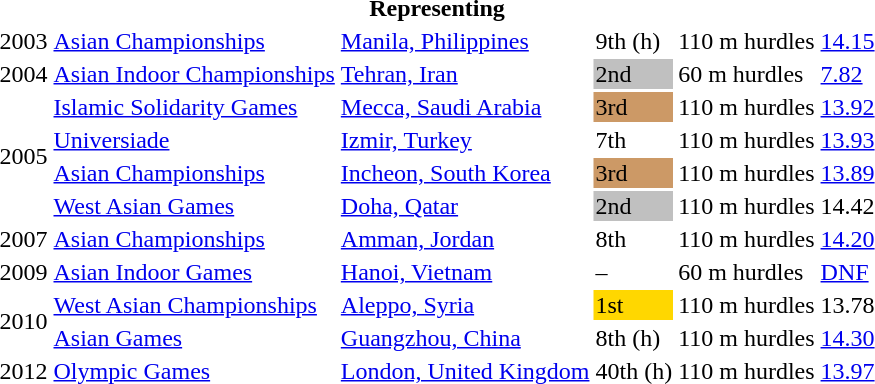<table>
<tr>
<th colspan="6">Representing </th>
</tr>
<tr>
<td>2003</td>
<td><a href='#'>Asian Championships</a></td>
<td><a href='#'>Manila, Philippines</a></td>
<td>9th (h)</td>
<td>110 m hurdles</td>
<td><a href='#'>14.15</a></td>
</tr>
<tr>
<td>2004</td>
<td><a href='#'>Asian Indoor Championships</a></td>
<td><a href='#'>Tehran, Iran</a></td>
<td bgcolor=silver>2nd</td>
<td>60 m hurdles</td>
<td><a href='#'>7.82</a></td>
</tr>
<tr>
<td rowspan=4>2005</td>
<td><a href='#'>Islamic Solidarity Games</a></td>
<td><a href='#'>Mecca, Saudi Arabia</a></td>
<td bgcolor=cc9966>3rd</td>
<td>110 m hurdles</td>
<td><a href='#'>13.92</a></td>
</tr>
<tr>
<td><a href='#'>Universiade</a></td>
<td><a href='#'>Izmir, Turkey</a></td>
<td>7th</td>
<td>110 m hurdles</td>
<td><a href='#'>13.93</a></td>
</tr>
<tr>
<td><a href='#'>Asian Championships</a></td>
<td><a href='#'>Incheon, South Korea</a></td>
<td bgcolor=cc9966>3rd</td>
<td>110 m hurdles</td>
<td><a href='#'>13.89</a></td>
</tr>
<tr>
<td><a href='#'>West Asian Games</a></td>
<td><a href='#'>Doha, Qatar</a></td>
<td bgcolor=silver>2nd</td>
<td>110 m hurdles</td>
<td>14.42</td>
</tr>
<tr>
<td>2007</td>
<td><a href='#'>Asian Championships</a></td>
<td><a href='#'>Amman, Jordan</a></td>
<td>8th</td>
<td>110 m hurdles</td>
<td><a href='#'>14.20</a></td>
</tr>
<tr>
<td>2009</td>
<td><a href='#'>Asian Indoor Games</a></td>
<td><a href='#'>Hanoi, Vietnam</a></td>
<td>–</td>
<td>60 m hurdles</td>
<td><a href='#'>DNF</a></td>
</tr>
<tr>
<td rowspan=2>2010</td>
<td><a href='#'>West Asian Championships</a></td>
<td><a href='#'>Aleppo, Syria</a></td>
<td bgcolor=gold>1st</td>
<td>110 m hurdles</td>
<td>13.78</td>
</tr>
<tr>
<td><a href='#'>Asian Games</a></td>
<td><a href='#'>Guangzhou, China</a></td>
<td>8th (h)</td>
<td>110 m hurdles</td>
<td><a href='#'>14.30</a></td>
</tr>
<tr>
<td>2012</td>
<td><a href='#'>Olympic Games</a></td>
<td><a href='#'>London, United Kingdom</a></td>
<td>40th (h)</td>
<td>110 m hurdles</td>
<td><a href='#'>13.97</a></td>
</tr>
</table>
